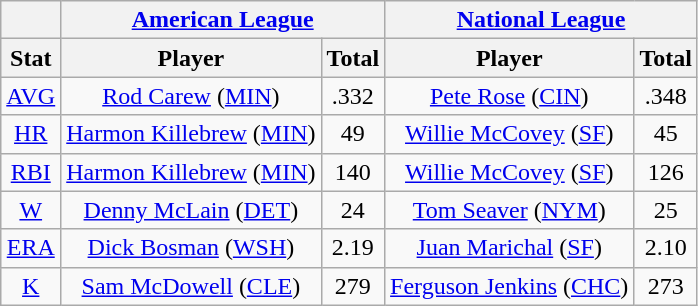<table class="wikitable" style="text-align:center;">
<tr>
<th></th>
<th colspan="2"><a href='#'>American League</a></th>
<th colspan="2"><a href='#'>National League</a></th>
</tr>
<tr>
<th>Stat</th>
<th>Player</th>
<th>Total</th>
<th>Player</th>
<th>Total</th>
</tr>
<tr>
<td><a href='#'>AVG</a></td>
<td><a href='#'>Rod Carew</a> (<a href='#'>MIN</a>)</td>
<td>.332</td>
<td><a href='#'>Pete Rose</a> (<a href='#'>CIN</a>)</td>
<td>.348</td>
</tr>
<tr>
<td><a href='#'>HR</a></td>
<td><a href='#'>Harmon Killebrew</a> (<a href='#'>MIN</a>)</td>
<td>49</td>
<td><a href='#'>Willie McCovey</a> (<a href='#'>SF</a>)</td>
<td>45</td>
</tr>
<tr>
<td><a href='#'>RBI</a></td>
<td><a href='#'>Harmon Killebrew</a> (<a href='#'>MIN</a>)</td>
<td>140</td>
<td><a href='#'>Willie McCovey</a> (<a href='#'>SF</a>)</td>
<td>126</td>
</tr>
<tr>
<td><a href='#'>W</a></td>
<td><a href='#'>Denny McLain</a> (<a href='#'>DET</a>)</td>
<td>24</td>
<td><a href='#'>Tom Seaver</a> (<a href='#'>NYM</a>)</td>
<td>25</td>
</tr>
<tr>
<td><a href='#'>ERA</a></td>
<td><a href='#'>Dick Bosman</a> (<a href='#'>WSH</a>)</td>
<td>2.19</td>
<td><a href='#'>Juan Marichal</a> (<a href='#'>SF</a>)</td>
<td>2.10</td>
</tr>
<tr>
<td><a href='#'>K</a></td>
<td><a href='#'>Sam McDowell</a> (<a href='#'>CLE</a>)</td>
<td>279</td>
<td><a href='#'>Ferguson Jenkins</a> (<a href='#'>CHC</a>)</td>
<td>273</td>
</tr>
</table>
